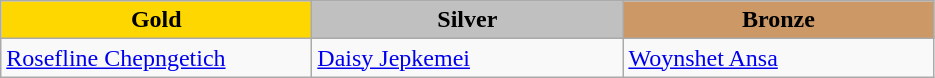<table class="wikitable" style="text-align:left">
<tr align="center">
<td width=200 bgcolor=gold><strong>Gold</strong></td>
<td width=200 bgcolor=silver><strong>Silver</strong></td>
<td width=200 bgcolor=CC9966><strong>Bronze</strong></td>
</tr>
<tr>
<td><a href='#'>Rosefline Chepngetich</a><br></td>
<td><a href='#'>Daisy Jepkemei</a><br></td>
<td><a href='#'>Woynshet Ansa</a><br></td>
</tr>
</table>
